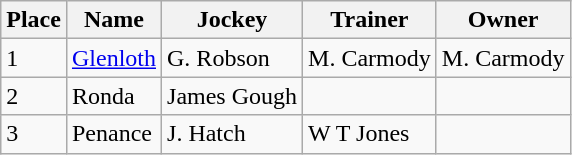<table class="wikitable">
<tr>
<th>Place</th>
<th>Name</th>
<th>Jockey</th>
<th>Trainer</th>
<th>Owner</th>
</tr>
<tr>
<td>1</td>
<td><a href='#'>Glenloth</a></td>
<td>G. Robson</td>
<td>M. Carmody</td>
<td>M. Carmody</td>
</tr>
<tr>
<td>2</td>
<td>Ronda</td>
<td>James Gough</td>
<td></td>
<td></td>
</tr>
<tr>
<td>3</td>
<td>Penance</td>
<td>J. Hatch</td>
<td>W T Jones</td>
</tr>
</table>
